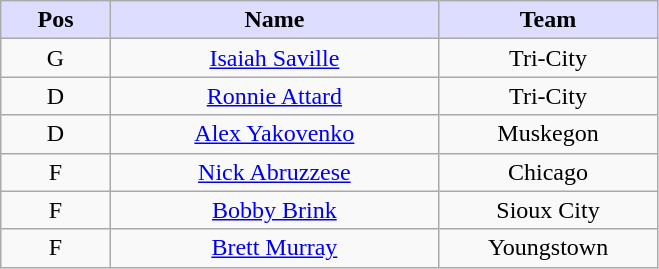<table class="wikitable" style="text-align:center">
<tr>
<th style="background:#ddf; width:10%;">Pos</th>
<th style="background:#ddf; width:30%;">Name</th>
<th style="background:#ddf; width:20%;">Team</th>
</tr>
<tr>
<td>G</td>
<td><a href='#'>Isaiah Saville</a></td>
<td>Tri-City</td>
</tr>
<tr>
<td>D</td>
<td><a href='#'>Ronnie Attard</a></td>
<td>Tri-City</td>
</tr>
<tr>
<td>D</td>
<td><a href='#'>Alex Yakovenko</a></td>
<td>Muskegon</td>
</tr>
<tr>
<td>F</td>
<td><a href='#'>Nick Abruzzese</a></td>
<td>Chicago</td>
</tr>
<tr>
<td>F</td>
<td><a href='#'>Bobby Brink</a></td>
<td>Sioux City</td>
</tr>
<tr>
<td>F</td>
<td><a href='#'>Brett Murray</a></td>
<td>Youngstown</td>
</tr>
</table>
